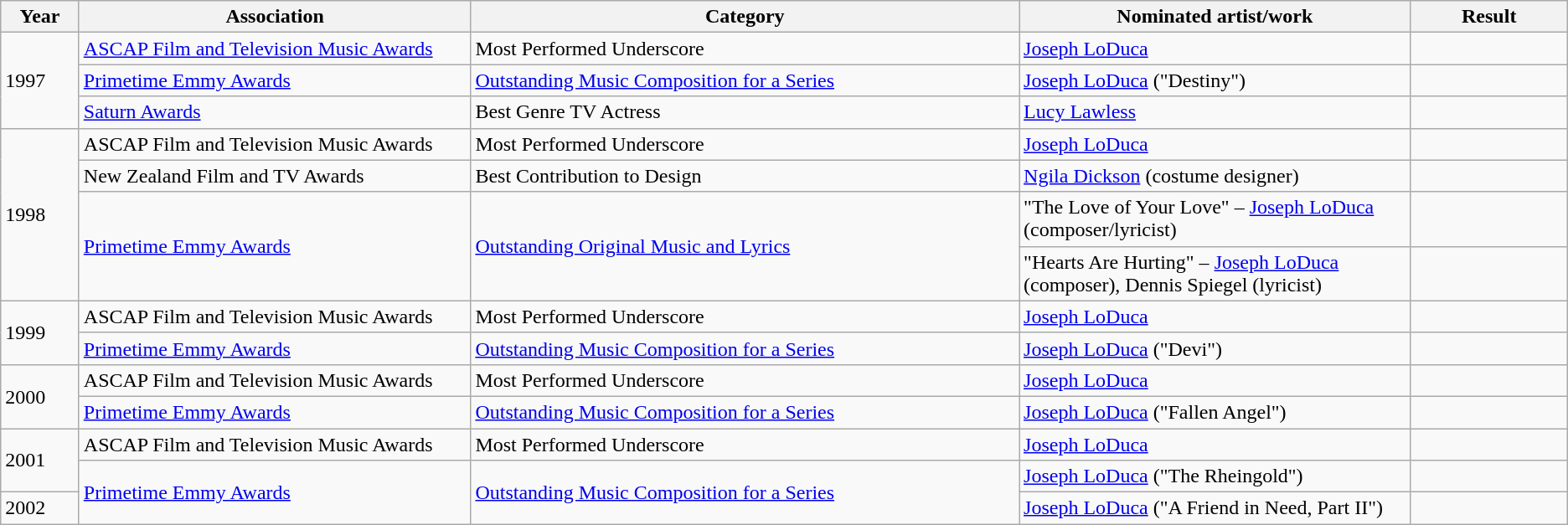<table class="wikitable">
<tr>
<th width="5%">Year</th>
<th width="25%">Association</th>
<th width="35%">Category</th>
<th width="25%">Nominated artist/work</th>
<th width="10%">Result</th>
</tr>
<tr>
<td rowspan=3>1997</td>
<td><a href='#'>ASCAP Film and Television Music Awards</a></td>
<td>Most Performed Underscore</td>
<td><a href='#'>Joseph LoDuca</a></td>
<td></td>
</tr>
<tr>
<td><a href='#'>Primetime Emmy Awards</a></td>
<td><a href='#'>Outstanding Music Composition for a Series</a></td>
<td><a href='#'>Joseph LoDuca</a> ("Destiny")</td>
<td></td>
</tr>
<tr>
<td><a href='#'>Saturn Awards</a></td>
<td>Best Genre TV Actress</td>
<td><a href='#'>Lucy Lawless</a></td>
<td></td>
</tr>
<tr>
<td rowspan=4>1998</td>
<td>ASCAP Film and Television Music Awards</td>
<td>Most Performed Underscore</td>
<td><a href='#'>Joseph LoDuca</a></td>
<td></td>
</tr>
<tr>
<td>New Zealand Film and TV Awards</td>
<td>Best Contribution to Design</td>
<td><a href='#'>Ngila Dickson</a> (costume designer)</td>
<td></td>
</tr>
<tr>
<td rowspan=2><a href='#'>Primetime Emmy Awards</a></td>
<td rowspan=2><a href='#'>Outstanding Original Music and Lyrics</a></td>
<td>"The Love of Your Love" – <a href='#'>Joseph LoDuca</a> (composer/lyricist)</td>
<td></td>
</tr>
<tr>
<td>"Hearts Are Hurting" – <a href='#'>Joseph LoDuca</a> (composer), Dennis Spiegel (lyricist)</td>
<td></td>
</tr>
<tr>
<td rowspan=2>1999</td>
<td>ASCAP Film and Television Music Awards</td>
<td>Most Performed Underscore</td>
<td><a href='#'>Joseph LoDuca</a></td>
<td></td>
</tr>
<tr>
<td><a href='#'>Primetime Emmy Awards</a></td>
<td><a href='#'>Outstanding Music Composition for a Series</a></td>
<td><a href='#'>Joseph LoDuca</a> ("Devi")</td>
<td></td>
</tr>
<tr>
<td rowspan=2>2000</td>
<td>ASCAP Film and Television Music Awards</td>
<td>Most Performed Underscore</td>
<td><a href='#'>Joseph LoDuca</a></td>
<td></td>
</tr>
<tr>
<td><a href='#'>Primetime Emmy Awards</a></td>
<td><a href='#'>Outstanding Music Composition for a Series</a></td>
<td><a href='#'>Joseph LoDuca</a> ("Fallen Angel")</td>
<td></td>
</tr>
<tr>
<td rowspan=2>2001</td>
<td>ASCAP Film and Television Music Awards</td>
<td>Most Performed Underscore</td>
<td><a href='#'>Joseph LoDuca</a></td>
<td></td>
</tr>
<tr>
<td rowspan="2"><a href='#'>Primetime Emmy Awards</a></td>
<td rowspan="2"><a href='#'>Outstanding Music Composition for a Series</a></td>
<td><a href='#'>Joseph LoDuca</a> ("The Rheingold")</td>
<td></td>
</tr>
<tr>
<td>2002</td>
<td><a href='#'>Joseph LoDuca</a> ("A Friend in Need, Part II")</td>
<td></td>
</tr>
</table>
